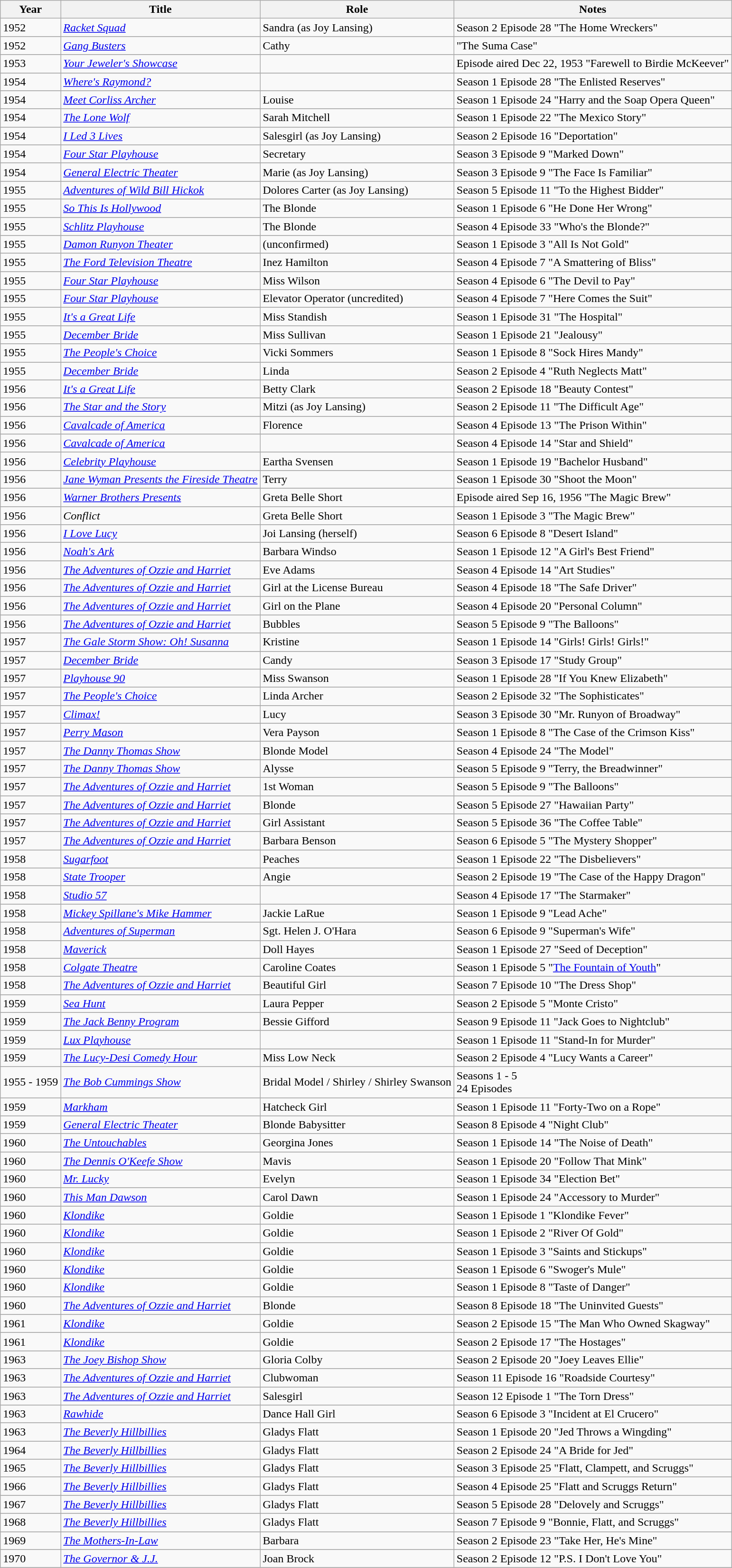<table class="wikitable sortable">
<tr>
<th>Year</th>
<th>Title</th>
<th>Role</th>
<th class="unsortable">Notes</th>
</tr>
<tr>
<td>1952</td>
<td><em><a href='#'>Racket Squad</a></em></td>
<td>Sandra (as Joy Lansing)</td>
<td>Season 2 Episode 28 "The Home Wreckers"</td>
</tr>
<tr>
</tr>
<tr>
<td>1952</td>
<td><em><a href='#'> Gang Busters</a></em></td>
<td>Cathy</td>
<td>"The Suma Case"</td>
</tr>
<tr>
</tr>
<tr>
<td>1953</td>
<td><em><a href='#'>Your Jeweler's Showcase</a></em></td>
<td></td>
<td>Episode aired Dec 22, 1953 "Farewell to Birdie McKeever"</td>
</tr>
<tr>
</tr>
<tr>
<td>1954</td>
<td><em><a href='#'>Where's Raymond?</a></em></td>
<td></td>
<td>Season 1 Episode 28 "The Enlisted Reserves"</td>
</tr>
<tr>
</tr>
<tr>
<td>1954</td>
<td><em><a href='#'> Meet Corliss Archer</a></em></td>
<td>Louise</td>
<td>Season 1 Episode 24 "Harry and the Soap Opera Queen"</td>
</tr>
<tr>
</tr>
<tr>
<td>1954</td>
<td><em><a href='#'> The Lone Wolf</a></em></td>
<td>Sarah Mitchell</td>
<td>Season 1 Episode 22 "The Mexico Story"</td>
</tr>
<tr>
</tr>
<tr>
<td>1954</td>
<td><em><a href='#'>I Led 3 Lives</a></em></td>
<td>Salesgirl (as Joy Lansing)</td>
<td>Season 2 Episode 16 "Deportation"</td>
</tr>
<tr>
</tr>
<tr>
<td>1954</td>
<td><em><a href='#'>Four Star Playhouse</a></em></td>
<td>Secretary</td>
<td>Season 3 Episode 9 "Marked Down"</td>
</tr>
<tr>
</tr>
<tr>
<td>1954</td>
<td><em><a href='#'>General Electric Theater</a></em></td>
<td>Marie (as Joy Lansing)</td>
<td>Season 3 Episode 9 "The Face Is Familiar"</td>
</tr>
<tr>
</tr>
<tr>
<td>1955</td>
<td><em><a href='#'>Adventures of Wild Bill Hickok</a></em></td>
<td>Dolores Carter (as Joy Lansing)</td>
<td>Season 5 Episode 11 "To the Highest Bidder"</td>
</tr>
<tr>
</tr>
<tr>
<td>1955</td>
<td><em><a href='#'>So This Is Hollywood</a></em></td>
<td>The Blonde</td>
<td>Season 1 Episode 6 "He Done Her Wrong"</td>
</tr>
<tr>
</tr>
<tr>
<td>1955</td>
<td><em><a href='#'>Schlitz Playhouse</a></em></td>
<td>The Blonde</td>
<td>Season 4 Episode 33 "Who's the Blonde?"</td>
</tr>
<tr>
</tr>
<tr>
<td>1955</td>
<td><em><a href='#'>Damon Runyon Theater</a></em></td>
<td>(unconfirmed)</td>
<td>Season 1 Episode 3 "All Is Not Gold"</td>
</tr>
<tr>
</tr>
<tr>
<td>1955</td>
<td><em><a href='#'>The Ford Television Theatre</a></em></td>
<td>Inez Hamilton</td>
<td>Season 4 Episode 7 "A Smattering of Bliss"</td>
</tr>
<tr>
</tr>
<tr>
<td>1955</td>
<td><em><a href='#'>Four Star Playhouse</a></em></td>
<td>Miss Wilson</td>
<td>Season 4 Episode 6 "The Devil to Pay"</td>
</tr>
<tr>
</tr>
<tr>
<td>1955</td>
<td><em><a href='#'>Four Star Playhouse</a></em></td>
<td>Elevator Operator (uncredited)</td>
<td>Season 4 Episode 7 "Here Comes the Suit"</td>
</tr>
<tr>
</tr>
<tr>
<td>1955</td>
<td><em><a href='#'>It's a Great Life</a></em></td>
<td>Miss Standish</td>
<td>Season 1 Episode 31 "The Hospital"</td>
</tr>
<tr>
</tr>
<tr>
<td>1955</td>
<td><em><a href='#'>December Bride</a></em></td>
<td>Miss Sullivan</td>
<td>Season 1 Episode 21 "Jealousy"</td>
</tr>
<tr>
</tr>
<tr>
<td>1955</td>
<td><em><a href='#'> The People's Choice</a></em></td>
<td>Vicki Sommers</td>
<td>Season 1 Episode 8 "Sock Hires Mandy"</td>
</tr>
<tr>
</tr>
<tr>
<td>1955</td>
<td><em><a href='#'>December Bride</a></em></td>
<td>Linda</td>
<td>Season 2 Episode 4 "Ruth Neglects Matt"</td>
</tr>
<tr>
</tr>
<tr>
<td>1956</td>
<td><em><a href='#'>It's a Great Life</a></em></td>
<td>Betty Clark</td>
<td>Season 2 Episode 18 "Beauty Contest"</td>
</tr>
<tr>
</tr>
<tr>
<td>1956</td>
<td><em><a href='#'>The Star and the Story</a></em></td>
<td>Mitzi (as Joy Lansing)</td>
<td>Season 2 Episode 11 "The Difficult Age"</td>
</tr>
<tr>
</tr>
<tr>
<td>1956</td>
<td><em><a href='#'>Cavalcade of America</a></em></td>
<td>Florence</td>
<td>Season 4 Episode 13 "The Prison Within"</td>
</tr>
<tr>
</tr>
<tr>
<td>1956</td>
<td><em><a href='#'>Cavalcade of America</a></em></td>
<td></td>
<td>Season 4 Episode 14 "Star and Shield"</td>
</tr>
<tr>
</tr>
<tr>
<td>1956</td>
<td><em><a href='#'>Celebrity Playhouse</a></em></td>
<td>Eartha Svensen</td>
<td>Season 1 Episode 19 "Bachelor Husband"</td>
</tr>
<tr>
</tr>
<tr>
<td>1956</td>
<td><em><a href='#'>Jane Wyman Presents the Fireside Theatre</a></em></td>
<td>Terry</td>
<td>Season 1 Episode 30 "Shoot the Moon"</td>
</tr>
<tr>
</tr>
<tr>
<td>1956</td>
<td><em><a href='#'>Warner Brothers Presents</a></em></td>
<td>Greta Belle Short</td>
<td>Episode aired Sep 16, 1956 "The Magic Brew"</td>
</tr>
<tr>
</tr>
<tr>
<td>1956</td>
<td><em>Conflict</em></td>
<td>Greta Belle Short</td>
<td>Season 1 Episode 3 "The Magic Brew"</td>
</tr>
<tr>
</tr>
<tr>
<td>1956</td>
<td><em><a href='#'>I Love Lucy</a></em></td>
<td>Joi Lansing (herself)</td>
<td>Season 6 Episode 8 "Desert Island"</td>
</tr>
<tr>
</tr>
<tr>
<td>1956</td>
<td><em><a href='#'> Noah's Ark</a></em></td>
<td>Barbara Windso</td>
<td>Season 1 Episode 12 "A Girl's Best Friend"</td>
</tr>
<tr>
</tr>
<tr>
<td>1956</td>
<td><em><a href='#'>The Adventures of Ozzie and Harriet</a></em></td>
<td>Eve Adams</td>
<td>Season 4 Episode 14 "Art Studies"</td>
</tr>
<tr>
</tr>
<tr>
<td>1956</td>
<td><em><a href='#'>The Adventures of Ozzie and Harriet</a></em></td>
<td>Girl at the License Bureau</td>
<td>Season 4 Episode 18 "The Safe Driver"</td>
</tr>
<tr>
</tr>
<tr>
<td>1956</td>
<td><em><a href='#'>The Adventures of Ozzie and Harriet</a></em></td>
<td>Girl on the Plane</td>
<td>Season 4 Episode 20 "Personal Column"</td>
</tr>
<tr>
</tr>
<tr>
<td>1956</td>
<td><em><a href='#'>The Adventures of Ozzie and Harriet</a></em></td>
<td>Bubbles</td>
<td>Season 5 Episode 9 "The Balloons"</td>
</tr>
<tr>
</tr>
<tr>
<td>1957</td>
<td><em><a href='#'>The Gale Storm Show: Oh! Susanna</a></em></td>
<td>Kristine</td>
<td>Season 1 Episode 14 "Girls! Girls! Girls!"</td>
</tr>
<tr>
</tr>
<tr>
<td>1957</td>
<td><em><a href='#'>December Bride</a></em></td>
<td>Candy</td>
<td>Season 3 Episode 17 "Study Group"</td>
</tr>
<tr>
</tr>
<tr>
<td>1957</td>
<td><em><a href='#'>Playhouse 90</a></em></td>
<td>Miss Swanson</td>
<td>Season 1 Episode 28 "If You Knew Elizabeth"</td>
</tr>
<tr>
</tr>
<tr>
<td>1957</td>
<td><em><a href='#'>The People's Choice</a></em></td>
<td>Linda Archer</td>
<td>Season 2 Episode 32 "The Sophisticates"</td>
</tr>
<tr>
</tr>
<tr>
<td>1957</td>
<td><em><a href='#'>Climax!</a></em></td>
<td>Lucy</td>
<td>Season 3 Episode 30 "Mr. Runyon of Broadway"</td>
</tr>
<tr>
</tr>
<tr>
<td>1957</td>
<td><em><a href='#'>Perry Mason</a></em></td>
<td>Vera Payson</td>
<td>Season 1 Episode 8 "The Case of the Crimson Kiss"</td>
</tr>
<tr>
</tr>
<tr>
<td>1957</td>
<td><em><a href='#'>The Danny Thomas Show</a></em></td>
<td>Blonde Model</td>
<td>Season 4 Episode 24 "The Model"</td>
</tr>
<tr>
</tr>
<tr>
<td>1957</td>
<td><em><a href='#'>The Danny Thomas Show</a></em></td>
<td>Alysse</td>
<td>Season 5 Episode 9 "Terry, the Breadwinner"</td>
</tr>
<tr>
</tr>
<tr>
<td>1957</td>
<td><em><a href='#'>The Adventures of Ozzie and Harriet</a></em></td>
<td>1st Woman</td>
<td>Season 5 Episode 9 "The Balloons"</td>
</tr>
<tr>
</tr>
<tr>
<td>1957</td>
<td><em><a href='#'>The Adventures of Ozzie and Harriet</a></em></td>
<td>Blonde</td>
<td>Season 5 Episode 27 "Hawaiian Party"</td>
</tr>
<tr>
</tr>
<tr>
<td>1957</td>
<td><em><a href='#'>The Adventures of Ozzie and Harriet</a></em></td>
<td>Girl Assistant</td>
<td>Season 5 Episode 36 "The Coffee Table"</td>
</tr>
<tr>
</tr>
<tr>
<td>1957</td>
<td><em><a href='#'>The Adventures of Ozzie and Harriet</a></em></td>
<td>Barbara Benson</td>
<td>Season 6 Episode 5 "The Mystery Shopper"</td>
</tr>
<tr>
</tr>
<tr>
<td>1958</td>
<td><em><a href='#'>Sugarfoot</a></em></td>
<td>Peaches</td>
<td>Season 1 Episode 22 "The Disbelievers"</td>
</tr>
<tr>
</tr>
<tr>
<td>1958</td>
<td><em><a href='#'> State Trooper</a></em></td>
<td>Angie</td>
<td>Season 2 Episode 19 "The Case of the Happy Dragon"</td>
</tr>
<tr>
</tr>
<tr>
<td>1958</td>
<td><em><a href='#'>Studio 57</a></em></td>
<td></td>
<td>Season 4 Episode 17 "The Starmaker"</td>
</tr>
<tr>
</tr>
<tr>
<td>1958</td>
<td><em><a href='#'> Mickey Spillane's Mike Hammer</a></em></td>
<td>Jackie LaRue</td>
<td>Season 1 Episode 9 "Lead Ache"</td>
</tr>
<tr>
</tr>
<tr>
<td>1958</td>
<td><em><a href='#'>Adventures of Superman</a></em></td>
<td>Sgt. Helen J. O'Hara</td>
<td>Season 6 Episode 9 "Superman's Wife"</td>
</tr>
<tr>
</tr>
<tr>
<td>1958</td>
<td><em><a href='#'>Maverick</a></em></td>
<td>Doll Hayes</td>
<td>Season 1 Episode 27 "Seed of Deception"</td>
</tr>
<tr>
</tr>
<tr>
<td>1958</td>
<td><em><a href='#'>Colgate Theatre</a></em></td>
<td>Caroline Coates</td>
<td>Season 1 Episode 5 "<a href='#'>The Fountain of Youth</a>"</td>
</tr>
<tr>
</tr>
<tr>
<td>1958</td>
<td><em><a href='#'>The Adventures of Ozzie and Harriet</a></em></td>
<td>Beautiful Girl</td>
<td>Season 7 Episode 10 "The Dress Shop"</td>
</tr>
<tr>
</tr>
<tr>
<td>1959</td>
<td><em><a href='#'>Sea Hunt</a></em></td>
<td>Laura Pepper</td>
<td>Season 2 Episode 5 "Monte Cristo"</td>
</tr>
<tr>
</tr>
<tr>
<td>1959</td>
<td><em><a href='#'>The Jack Benny Program</a></em></td>
<td>Bessie Gifford</td>
<td>Season 9 Episode 11 "Jack Goes to Nightclub"</td>
</tr>
<tr>
</tr>
<tr>
<td>1959</td>
<td><em><a href='#'>Lux Playhouse</a></em></td>
<td></td>
<td>Season 1 Episode 11 "Stand-In for Murder"</td>
</tr>
<tr>
</tr>
<tr>
<td>1959</td>
<td><em><a href='#'>The Lucy-Desi Comedy Hour</a></em></td>
<td>Miss Low Neck</td>
<td>Season 2 Episode 4 "Lucy Wants a Career"</td>
</tr>
<tr>
</tr>
<tr>
<td>1955 - 1959</td>
<td><em><a href='#'>The Bob Cummings Show</a></em></td>
<td>Bridal Model / Shirley / Shirley Swanson</td>
<td>Seasons 1 - 5<br>24 Episodes</td>
</tr>
<tr>
</tr>
<tr>
<td>1959</td>
<td><em><a href='#'> Markham</a></em></td>
<td>Hatcheck Girl</td>
<td>Season 1 Episode 11 "Forty-Two on a Rope"</td>
</tr>
<tr>
</tr>
<tr>
<td>1959</td>
<td><em><a href='#'>General Electric Theater</a></em></td>
<td>Blonde Babysitter</td>
<td>Season 8 Episode 4 "Night Club"</td>
</tr>
<tr>
</tr>
<tr>
<td>1960</td>
<td><em><a href='#'> The Untouchables</a></em></td>
<td>Georgina Jones</td>
<td>Season 1 Episode 14 "The Noise of Death"</td>
</tr>
<tr>
</tr>
<tr>
<td>1960</td>
<td><em><a href='#'>The Dennis O'Keefe Show</a></em></td>
<td>Mavis</td>
<td>Season 1 Episode 20 "Follow That Mink"</td>
</tr>
<tr>
</tr>
<tr>
<td>1960</td>
<td><em><a href='#'> Mr. Lucky</a></em></td>
<td>Evelyn</td>
<td>Season 1 Episode 34 "Election Bet"</td>
</tr>
<tr>
</tr>
<tr>
<td>1960</td>
<td><em><a href='#'>This Man Dawson</a></em></td>
<td>Carol Dawn</td>
<td>Season 1 Episode 24 "Accessory to Murder"</td>
</tr>
<tr>
</tr>
<tr>
<td>1960</td>
<td><em><a href='#'>Klondike</a></em></td>
<td>Goldie</td>
<td>Season 1 Episode 1 "Klondike Fever"</td>
</tr>
<tr>
</tr>
<tr>
<td>1960</td>
<td><em><a href='#'>Klondike</a></em></td>
<td>Goldie</td>
<td>Season 1 Episode 2 "River Of Gold"</td>
</tr>
<tr>
</tr>
<tr>
<td>1960</td>
<td><em><a href='#'>Klondike</a></em></td>
<td>Goldie</td>
<td>Season 1 Episode 3 "Saints and Stickups"</td>
</tr>
<tr>
</tr>
<tr>
<td>1960</td>
<td><em><a href='#'>Klondike</a></em></td>
<td>Goldie</td>
<td>Season 1 Episode 6 "Swoger's Mule"</td>
</tr>
<tr>
</tr>
<tr>
<td>1960</td>
<td><em><a href='#'>Klondike</a></em></td>
<td>Goldie</td>
<td>Season 1 Episode 8 "Taste of Danger"</td>
</tr>
<tr>
</tr>
<tr>
<td>1960</td>
<td><em><a href='#'>The Adventures of Ozzie and Harriet</a></em></td>
<td>Blonde</td>
<td>Season 8 Episode 18 "The Uninvited Guests"</td>
</tr>
<tr>
</tr>
<tr>
<td>1961</td>
<td><em><a href='#'>Klondike</a></em></td>
<td>Goldie</td>
<td>Season 2 Episode 15 "The Man Who Owned Skagway"</td>
</tr>
<tr>
</tr>
<tr>
<td>1961</td>
<td><em><a href='#'>Klondike</a></em></td>
<td>Goldie</td>
<td>Season 2 Episode 17 "The Hostages"</td>
</tr>
<tr>
</tr>
<tr>
<td>1963</td>
<td><em><a href='#'>The Joey Bishop Show</a></em></td>
<td>Gloria Colby</td>
<td>Season 2 Episode 20 "Joey Leaves Ellie"</td>
</tr>
<tr>
</tr>
<tr>
<td>1963</td>
<td><em><a href='#'>The Adventures of Ozzie and Harriet</a></em></td>
<td>Clubwoman</td>
<td>Season 11 Episode 16 "Roadside Courtesy"</td>
</tr>
<tr>
</tr>
<tr>
<td>1963</td>
<td><em><a href='#'>The Adventures of Ozzie and Harriet</a></em></td>
<td>Salesgirl</td>
<td>Season 12 Episode 1 "The Torn Dress"</td>
</tr>
<tr>
</tr>
<tr>
<td>1963</td>
<td><em><a href='#'> Rawhide</a></em></td>
<td>Dance Hall Girl</td>
<td>Season 6 Episode 3 "Incident at El Crucero"</td>
</tr>
<tr>
</tr>
<tr>
<td>1963</td>
<td><em><a href='#'>The Beverly Hillbillies</a></em></td>
<td>Gladys Flatt</td>
<td>Season 1 Episode 20 "Jed Throws a Wingding"</td>
</tr>
<tr>
</tr>
<tr>
<td>1964</td>
<td><em><a href='#'>The Beverly Hillbillies</a></em></td>
<td>Gladys Flatt</td>
<td>Season 2 Episode 24 "A Bride for Jed"</td>
</tr>
<tr>
</tr>
<tr>
<td>1965</td>
<td><em><a href='#'>The Beverly Hillbillies</a></em></td>
<td>Gladys Flatt</td>
<td>Season 3 Episode 25 "Flatt, Clampett, and Scruggs"</td>
</tr>
<tr>
</tr>
<tr>
<td>1966</td>
<td><em><a href='#'>The Beverly Hillbillies</a></em></td>
<td>Gladys Flatt</td>
<td>Season 4 Episode 25 "Flatt and Scruggs Return"</td>
</tr>
<tr>
</tr>
<tr>
<td>1967</td>
<td><em><a href='#'>The Beverly Hillbillies</a></em></td>
<td>Gladys Flatt</td>
<td>Season 5 Episode 28 "Delovely and Scruggs"</td>
</tr>
<tr>
</tr>
<tr>
<td>1968</td>
<td><em><a href='#'>The Beverly Hillbillies</a></em></td>
<td>Gladys Flatt</td>
<td>Season 7 Episode 9 "Bonnie, Flatt, and Scruggs"</td>
</tr>
<tr>
</tr>
<tr>
<td>1969</td>
<td><em><a href='#'>The Mothers-In-Law</a></em></td>
<td>Barbara</td>
<td>Season 2 Episode 23 "Take Her, He's Mine"</td>
</tr>
<tr>
</tr>
<tr>
<td>1970</td>
<td><em><a href='#'>The Governor & J.J.</a></em></td>
<td>Joan Brock</td>
<td>Season 2 Episode 12 "P.S. I Don't Love You"</td>
</tr>
<tr>
</tr>
<tr>
</tr>
</table>
